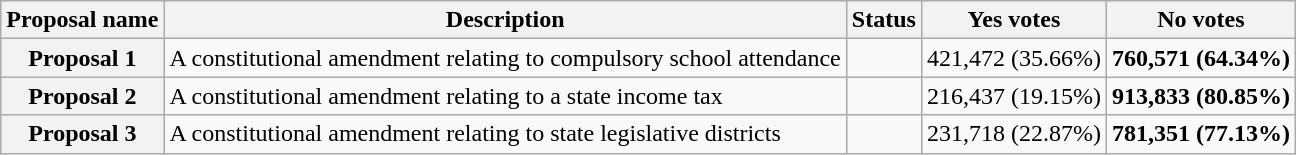<table class="wikitable sortable plainrowheaders">
<tr>
<th scope="col">Proposal name</th>
<th class="unsortable" scope="col">Description</th>
<th scope="col">Status</th>
<th scope="col">Yes votes</th>
<th scope="col">No votes</th>
</tr>
<tr>
<th scope="row">Proposal 1</th>
<td>A constitutional amendment relating to compulsory school attendance</td>
<td></td>
<td>421,472 (35.66%)</td>
<td><strong>760,571 (64.34%)</strong></td>
</tr>
<tr>
<th scope="row">Proposal 2</th>
<td>A constitutional amendment relating to a state income tax</td>
<td></td>
<td>216,437 (19.15%)</td>
<td><strong>913,833 (80.85%)</strong></td>
</tr>
<tr>
<th scope="row">Proposal 3</th>
<td>A constitutional amendment relating to state legislative districts</td>
<td></td>
<td>231,718 (22.87%)</td>
<td><strong>781,351 (77.13%)</strong></td>
</tr>
</table>
